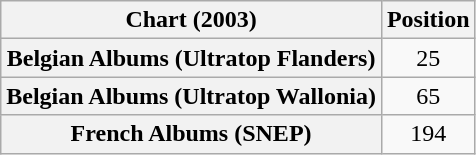<table class="wikitable sortable plainrowheaders" style="text-align:center">
<tr>
<th scope="col">Chart (2003)</th>
<th scope="col">Position</th>
</tr>
<tr>
<th scope="row">Belgian Albums (Ultratop Flanders)</th>
<td>25</td>
</tr>
<tr>
<th scope="row">Belgian Albums (Ultratop Wallonia)</th>
<td>65</td>
</tr>
<tr>
<th scope="row">French Albums (SNEP)</th>
<td>194</td>
</tr>
</table>
